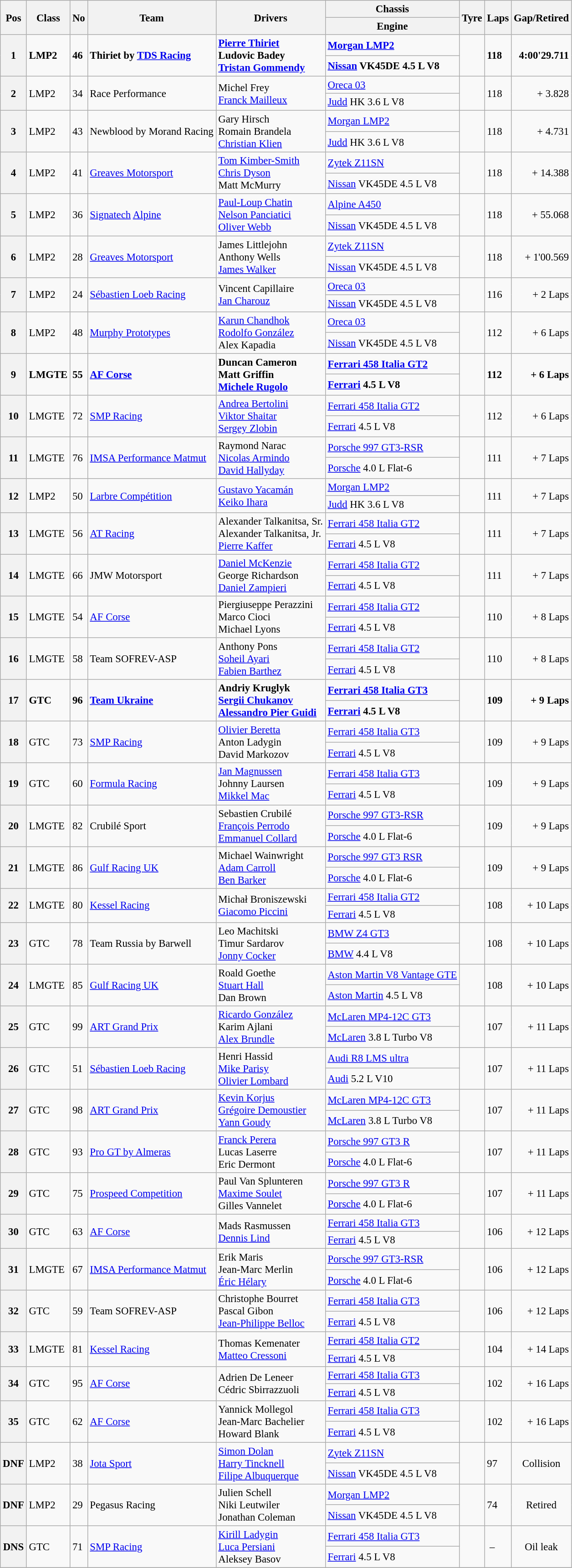<table class="wikitable" style="font-size: 95%;">
<tr>
<th rowspan=2>Pos</th>
<th rowspan=2>Class</th>
<th rowspan=2>No</th>
<th rowspan=2>Team</th>
<th rowspan=2>Drivers</th>
<th>Chassis</th>
<th rowspan=2>Tyre</th>
<th rowspan=2>Laps</th>
<th rowspan=2>Gap/Retired</th>
</tr>
<tr>
<th>Engine</th>
</tr>
<tr style="font-weight:bold">
<th rowspan=2>1</th>
<td rowspan=2><span>LMP2</span></td>
<td rowspan=2>46</td>
<td rowspan=2> Thiriet by <a href='#'>TDS Racing</a></td>
<td rowspan=2> <a href='#'>Pierre Thiriet</a><br> Ludovic Badey<br> <a href='#'>Tristan Gommendy</a></td>
<td><a href='#'>Morgan LMP2</a></td>
<td rowspan=2></td>
<td rowspan=2>118</td>
<td rowspan=2 style="text-align:right;">4:00'29.711</td>
</tr>
<tr style="font-weight:bold">
<td><a href='#'>Nissan</a> VK45DE 4.5 L V8</td>
</tr>
<tr>
<th rowspan=2>2</th>
<td rowspan=2><span>LMP2</span></td>
<td rowspan=2>34</td>
<td rowspan=2> Race Performance</td>
<td rowspan=2> Michel Frey<br> <a href='#'>Franck Mailleux</a></td>
<td><a href='#'>Oreca 03</a></td>
<td rowspan=2></td>
<td rowspan=2>118</td>
<td rowspan=2 style="text-align:right;">+ 3.828</td>
</tr>
<tr>
<td><a href='#'>Judd</a> HK 3.6 L V8</td>
</tr>
<tr>
<th rowspan=2>3</th>
<td rowspan=2><span>LMP2</span></td>
<td rowspan=2>43</td>
<td rowspan=2> Newblood by Morand Racing</td>
<td rowspan=2> Gary Hirsch<br> Romain Brandela<br> <a href='#'>Christian Klien</a></td>
<td><a href='#'>Morgan LMP2</a></td>
<td rowspan=2></td>
<td rowspan=2>118</td>
<td rowspan=2 style="text-align:right;">+ 4.731</td>
</tr>
<tr>
<td><a href='#'>Judd</a> HK 3.6 L V8</td>
</tr>
<tr>
<th rowspan=2>4</th>
<td rowspan=2><span>LMP2</span></td>
<td rowspan=2>41</td>
<td rowspan=2> <a href='#'>Greaves Motorsport</a></td>
<td rowspan=2> <a href='#'>Tom Kimber-Smith</a><br> <a href='#'>Chris Dyson</a><br> Matt McMurry</td>
<td><a href='#'>Zytek Z11SN</a></td>
<td rowspan=2></td>
<td rowspan=2>118</td>
<td rowspan=2 style="text-align:right;">+ 14.388</td>
</tr>
<tr>
<td><a href='#'>Nissan</a> VK45DE 4.5 L V8</td>
</tr>
<tr>
<th rowspan=2>5</th>
<td rowspan=2><span>LMP2</span></td>
<td rowspan=2>36</td>
<td rowspan=2> <a href='#'>Signatech</a> <a href='#'>Alpine</a></td>
<td rowspan=2> <a href='#'>Paul-Loup Chatin</a><br> <a href='#'>Nelson Panciatici</a><br> <a href='#'>Oliver Webb</a></td>
<td><a href='#'>Alpine A450</a></td>
<td rowspan=2></td>
<td rowspan=2>118</td>
<td rowspan=2 style="text-align:right;">+ 55.068</td>
</tr>
<tr>
<td><a href='#'>Nissan</a> VK45DE 4.5 L V8</td>
</tr>
<tr>
<th rowspan=2>6</th>
<td rowspan=2><span>LMP2</span></td>
<td rowspan=2>28</td>
<td rowspan=2> <a href='#'>Greaves Motorsport</a></td>
<td rowspan=2> James Littlejohn<br> Anthony Wells<br> <a href='#'>James Walker</a></td>
<td><a href='#'>Zytek Z11SN</a></td>
<td rowspan=2></td>
<td rowspan=2>118</td>
<td rowspan=2 style="text-align:right;">+ 1'00.569</td>
</tr>
<tr>
<td><a href='#'>Nissan</a> VK45DE 4.5 L V8</td>
</tr>
<tr>
<th rowspan=2>7</th>
<td rowspan=2><span>LMP2</span></td>
<td rowspan=2>24</td>
<td rowspan=2> <a href='#'>Sébastien Loeb Racing</a></td>
<td rowspan=2> Vincent Capillaire<br> <a href='#'>Jan Charouz</a></td>
<td><a href='#'>Oreca 03</a></td>
<td rowspan=2></td>
<td rowspan=2>116</td>
<td rowspan=2 style="text-align:right;">+ 2 Laps</td>
</tr>
<tr>
<td><a href='#'>Nissan</a> VK45DE 4.5 L V8</td>
</tr>
<tr>
<th rowspan=2>8</th>
<td rowspan=2><span>LMP2</span></td>
<td rowspan=2>48</td>
<td rowspan=2> <a href='#'>Murphy Prototypes</a></td>
<td rowspan=2> <a href='#'>Karun Chandhok</a><br> <a href='#'>Rodolfo González</a><br> Alex Kapadia</td>
<td><a href='#'>Oreca 03</a></td>
<td rowspan=2></td>
<td rowspan=2>112</td>
<td rowspan=2 style="text-align:right;">+ 6 Laps</td>
</tr>
<tr>
<td><a href='#'>Nissan</a> VK45DE 4.5 L V8</td>
</tr>
<tr style="font-weight:bold">
<th rowspan=2>9</th>
<td rowspan=2><span>LMGTE</span></td>
<td rowspan=2>55</td>
<td rowspan=2> <a href='#'>AF Corse</a></td>
<td rowspan=2> Duncan Cameron<br> Matt Griffin<br> <a href='#'>Michele Rugolo</a></td>
<td><a href='#'>Ferrari 458 Italia GT2</a></td>
<td rowspan=2></td>
<td rowspan=2>112</td>
<td rowspan=2 style="text-align:right;">+ 6 Laps</td>
</tr>
<tr style="font-weight:bold">
<td><a href='#'>Ferrari</a> 4.5 L V8</td>
</tr>
<tr>
<th rowspan=2>10</th>
<td rowspan=2><span>LMGTE</span></td>
<td rowspan=2>72</td>
<td rowspan=2> <a href='#'>SMP Racing</a></td>
<td rowspan=2> <a href='#'>Andrea Bertolini</a><br> <a href='#'>Viktor Shaitar</a><br> <a href='#'>Sergey Zlobin</a></td>
<td><a href='#'>Ferrari 458 Italia GT2</a></td>
<td rowspan=2></td>
<td rowspan=2>112</td>
<td rowspan=2 style="text-align:right;">+ 6 Laps</td>
</tr>
<tr>
<td><a href='#'>Ferrari</a> 4.5 L V8</td>
</tr>
<tr>
<th rowspan=2>11</th>
<td rowspan=2><span>LMGTE</span></td>
<td rowspan=2>76</td>
<td rowspan=2> <a href='#'>IMSA Performance Matmut</a></td>
<td rowspan=2> Raymond Narac<br> <a href='#'>Nicolas Armindo</a><br> <a href='#'>David Hallyday</a></td>
<td><a href='#'>Porsche 997 GT3-RSR</a></td>
<td rowspan=2></td>
<td rowspan=2>111</td>
<td rowspan=2 style="text-align:right;">+ 7 Laps</td>
</tr>
<tr>
<td><a href='#'>Porsche</a> 4.0 L Flat-6</td>
</tr>
<tr>
<th rowspan=2>12</th>
<td rowspan=2><span>LMP2</span></td>
<td rowspan=2>50</td>
<td rowspan=2> <a href='#'>Larbre Compétition</a></td>
<td rowspan=2> <a href='#'>Gustavo Yacamán</a><br> <a href='#'>Keiko Ihara</a></td>
<td><a href='#'>Morgan LMP2</a></td>
<td rowspan=2></td>
<td rowspan=2>111</td>
<td rowspan=2 style="text-align:right;">+ 7 Laps</td>
</tr>
<tr>
<td><a href='#'>Judd</a> HK 3.6 L V8</td>
</tr>
<tr>
<th rowspan=2>13</th>
<td rowspan=2><span>LMGTE</span></td>
<td rowspan=2>56</td>
<td rowspan=2> <a href='#'>AT Racing</a></td>
<td rowspan=2> Alexander Talkanitsa, Sr.<br> Alexander Talkanitsa, Jr.<br> <a href='#'>Pierre Kaffer</a></td>
<td><a href='#'>Ferrari 458 Italia GT2</a></td>
<td rowspan=2></td>
<td rowspan=2>111</td>
<td rowspan=2 style="text-align:right;">+ 7 Laps</td>
</tr>
<tr>
<td><a href='#'>Ferrari</a> 4.5 L V8</td>
</tr>
<tr>
<th rowspan=2>14</th>
<td rowspan=2><span>LMGTE</span></td>
<td rowspan=2>66</td>
<td rowspan=2> JMW Motorsport</td>
<td rowspan=2> <a href='#'>Daniel McKenzie</a><br> George Richardson<br> <a href='#'>Daniel Zampieri</a></td>
<td><a href='#'>Ferrari 458 Italia GT2</a></td>
<td rowspan=2></td>
<td rowspan=2>111</td>
<td rowspan=2 style="text-align:right;">+ 7 Laps</td>
</tr>
<tr>
<td><a href='#'>Ferrari</a> 4.5 L V8</td>
</tr>
<tr>
<th rowspan=2>15</th>
<td rowspan=2><span>LMGTE</span></td>
<td rowspan=2>54</td>
<td rowspan=2> <a href='#'>AF Corse</a></td>
<td rowspan=2> Piergiuseppe Perazzini<br> Marco Cioci<br> Michael Lyons</td>
<td><a href='#'>Ferrari 458 Italia GT2</a></td>
<td rowspan=2></td>
<td rowspan=2>110</td>
<td rowspan=2 style="text-align:right;">+ 8 Laps</td>
</tr>
<tr>
<td><a href='#'>Ferrari</a> 4.5 L V8</td>
</tr>
<tr>
<th rowspan=2>16</th>
<td rowspan=2><span>LMGTE</span></td>
<td rowspan=2>58</td>
<td rowspan=2> Team SOFREV-ASP</td>
<td rowspan=2> Anthony Pons<br> <a href='#'>Soheil Ayari</a><br> <a href='#'>Fabien Barthez</a></td>
<td><a href='#'>Ferrari 458 Italia GT2</a></td>
<td rowspan=2></td>
<td rowspan=2>110</td>
<td rowspan=2 style="text-align:right;">+ 8 Laps</td>
</tr>
<tr>
<td><a href='#'>Ferrari</a> 4.5 L V8</td>
</tr>
<tr style="font-weight:bold">
<th rowspan=2>17</th>
<td rowspan=2><span>GTC</span></td>
<td rowspan=2>96</td>
<td rowspan=2> <a href='#'>Team Ukraine</a></td>
<td rowspan=2> Andriy Kruglyk<br> <a href='#'>Sergii Chukanov</a><br> <a href='#'>Alessandro Pier Guidi</a></td>
<td><a href='#'>Ferrari 458 Italia GT3</a></td>
<td rowspan=2></td>
<td rowspan=2>109</td>
<td rowspan=2 style="text-align:right;">+ 9 Laps</td>
</tr>
<tr style="font-weight:bold">
<td><a href='#'>Ferrari</a> 4.5 L V8</td>
</tr>
<tr>
<th rowspan=2>18</th>
<td rowspan=2><span>GTC</span></td>
<td rowspan=2>73</td>
<td rowspan=2> <a href='#'>SMP Racing</a></td>
<td rowspan=2> <a href='#'>Olivier Beretta</a><br> Anton Ladygin<br> David Markozov</td>
<td><a href='#'>Ferrari 458 Italia GT3</a></td>
<td rowspan=2></td>
<td rowspan=2>109</td>
<td rowspan=2 style="text-align:right;">+ 9 Laps</td>
</tr>
<tr>
<td><a href='#'>Ferrari</a> 4.5 L V8</td>
</tr>
<tr>
<th rowspan=2>19</th>
<td rowspan=2><span>GTC</span></td>
<td rowspan=2>60</td>
<td rowspan=2> <a href='#'>Formula Racing</a></td>
<td rowspan=2> <a href='#'>Jan Magnussen</a><br> Johnny Laursen<br> <a href='#'>Mikkel Mac</a></td>
<td><a href='#'>Ferrari 458 Italia GT3</a></td>
<td rowspan=2></td>
<td rowspan=2>109</td>
<td rowspan=2 style="text-align:right;">+ 9 Laps</td>
</tr>
<tr>
<td><a href='#'>Ferrari</a> 4.5 L V8</td>
</tr>
<tr>
<th rowspan=2>20</th>
<td rowspan=2><span>LMGTE</span></td>
<td rowspan=2>82</td>
<td rowspan=2> Crubilé Sport</td>
<td rowspan=2> Sebastien Crubilé<br> <a href='#'>François Perrodo</a><br> <a href='#'>Emmanuel Collard</a></td>
<td><a href='#'>Porsche 997 GT3-RSR</a></td>
<td rowspan=2></td>
<td rowspan=2>109</td>
<td rowspan=2 style="text-align:right;">+ 9 Laps</td>
</tr>
<tr>
<td><a href='#'>Porsche</a> 4.0 L Flat-6</td>
</tr>
<tr>
<th rowspan=2>21</th>
<td rowspan=2><span>LMGTE</span></td>
<td rowspan=2>86</td>
<td rowspan=2> <a href='#'>Gulf Racing UK</a></td>
<td rowspan=2> Michael Wainwright<br> <a href='#'>Adam Carroll</a><br> <a href='#'>Ben Barker</a></td>
<td><a href='#'>Porsche 997 GT3 RSR</a></td>
<td rowspan=2></td>
<td rowspan=2>109</td>
<td rowspan=2 style="text-align:right;">+ 9 Laps</td>
</tr>
<tr>
<td><a href='#'>Porsche</a> 4.0 L Flat-6</td>
</tr>
<tr>
<th rowspan=2>22</th>
<td rowspan=2><span>LMGTE</span></td>
<td rowspan=2>80</td>
<td rowspan=2> <a href='#'>Kessel Racing</a></td>
<td rowspan=2> Michał Broniszewski<br> <a href='#'>Giacomo Piccini</a></td>
<td><a href='#'>Ferrari 458 Italia GT2</a></td>
<td rowspan=2></td>
<td rowspan=2>108</td>
<td rowspan=2 style="text-align:right;">+ 10 Laps</td>
</tr>
<tr>
<td><a href='#'>Ferrari</a> 4.5 L V8</td>
</tr>
<tr>
<th rowspan=2>23</th>
<td rowspan=2><span>GTC</span></td>
<td rowspan=2>78</td>
<td rowspan=2> Team Russia by Barwell</td>
<td rowspan=2> Leo Machitski<br> Timur Sardarov<br> <a href='#'>Jonny Cocker</a></td>
<td><a href='#'>BMW Z4 GT3</a></td>
<td rowspan=2></td>
<td rowspan=2>108</td>
<td rowspan=2 style="text-align:right;">+ 10 Laps</td>
</tr>
<tr>
<td><a href='#'>BMW</a> 4.4 L V8</td>
</tr>
<tr>
<th rowspan=2>24</th>
<td rowspan=2><span>LMGTE</span></td>
<td rowspan=2>85</td>
<td rowspan=2> <a href='#'>Gulf Racing UK</a></td>
<td rowspan=2> Roald Goethe<br> <a href='#'>Stuart Hall</a><br> Dan Brown</td>
<td><a href='#'>Aston Martin V8 Vantage GTE</a></td>
<td rowspan=2></td>
<td rowspan=2>108</td>
<td rowspan=2 style="text-align:right;">+ 10 Laps</td>
</tr>
<tr>
<td><a href='#'>Aston Martin</a> 4.5 L V8</td>
</tr>
<tr>
<th rowspan=2>25</th>
<td rowspan=2><span>GTC</span></td>
<td rowspan=2>99</td>
<td rowspan=2> <a href='#'>ART Grand Prix</a></td>
<td rowspan=2> <a href='#'>Ricardo González</a><br> Karim Ajlani<br> <a href='#'>Alex Brundle</a></td>
<td><a href='#'>McLaren MP4-12C GT3</a></td>
<td rowspan=2></td>
<td rowspan=2>107</td>
<td rowspan=2 style="text-align:right;">+ 11 Laps</td>
</tr>
<tr>
<td><a href='#'>McLaren</a> 3.8 L Turbo V8</td>
</tr>
<tr>
<th rowspan=2>26</th>
<td rowspan=2><span>GTC</span></td>
<td rowspan=2>51</td>
<td rowspan=2> <a href='#'>Sébastien Loeb Racing</a></td>
<td rowspan=2> Henri Hassid<br> <a href='#'>Mike Parisy</a><br> <a href='#'>Olivier Lombard</a></td>
<td><a href='#'>Audi R8 LMS ultra</a></td>
<td rowspan=2></td>
<td rowspan=2>107</td>
<td rowspan=2 style="text-align:right;">+ 11 Laps</td>
</tr>
<tr>
<td><a href='#'>Audi</a> 5.2 L V10</td>
</tr>
<tr>
<th rowspan=2>27</th>
<td rowspan=2><span>GTC</span></td>
<td rowspan=2>98</td>
<td rowspan=2> <a href='#'>ART Grand Prix</a></td>
<td rowspan=2> <a href='#'>Kevin Korjus</a><br> <a href='#'>Grégoire Demoustier</a><br> <a href='#'>Yann Goudy</a></td>
<td><a href='#'>McLaren MP4-12C GT3</a></td>
<td rowspan=2></td>
<td rowspan=2>107</td>
<td rowspan=2 style="text-align:right;">+ 11 Laps</td>
</tr>
<tr>
<td><a href='#'>McLaren</a> 3.8 L Turbo V8</td>
</tr>
<tr>
<th rowspan=2>28</th>
<td rowspan=2><span>GTC</span></td>
<td rowspan=2>93</td>
<td rowspan=2> <a href='#'>Pro GT by Almeras</a></td>
<td rowspan=2> <a href='#'>Franck Perera</a><br> Lucas Laserre<br> Eric Dermont</td>
<td><a href='#'>Porsche 997 GT3 R</a></td>
<td rowspan=2></td>
<td rowspan=2>107</td>
<td rowspan=2 style="text-align:right;">+ 11 Laps</td>
</tr>
<tr>
<td><a href='#'>Porsche</a> 4.0 L Flat-6</td>
</tr>
<tr>
<th rowspan=2>29</th>
<td rowspan=2><span>GTC</span></td>
<td rowspan=2>75</td>
<td rowspan=2> <a href='#'>Prospeed Competition</a></td>
<td rowspan=2> Paul Van Splunteren<br> <a href='#'>Maxime Soulet</a><br> Gilles Vannelet</td>
<td><a href='#'>Porsche 997 GT3 R</a></td>
<td rowspan=2></td>
<td rowspan=2>107</td>
<td rowspan=2 style="text-align:right;">+ 11 Laps</td>
</tr>
<tr>
<td><a href='#'>Porsche</a> 4.0 L Flat-6</td>
</tr>
<tr>
<th rowspan=2>30</th>
<td rowspan=2><span>GTC</span></td>
<td rowspan=2>63</td>
<td rowspan=2> <a href='#'>AF Corse</a></td>
<td rowspan=2> Mads Rasmussen<br> <a href='#'>Dennis Lind</a></td>
<td><a href='#'>Ferrari 458 Italia GT3</a></td>
<td rowspan=2></td>
<td rowspan=2>106</td>
<td rowspan=2 style="text-align:right;">+ 12 Laps</td>
</tr>
<tr>
<td><a href='#'>Ferrari</a> 4.5 L V8</td>
</tr>
<tr>
<th rowspan=2>31</th>
<td rowspan=2><span>LMGTE</span></td>
<td rowspan=2>67</td>
<td rowspan=2> <a href='#'>IMSA Performance Matmut</a></td>
<td rowspan=2> Erik Maris<br> Jean-Marc Merlin<br> <a href='#'>Éric Hélary</a></td>
<td><a href='#'>Porsche 997 GT3-RSR</a></td>
<td rowspan=2></td>
<td rowspan=2>106</td>
<td rowspan=2 style="text-align:right;">+ 12 Laps</td>
</tr>
<tr>
<td><a href='#'>Porsche</a> 4.0 L Flat-6</td>
</tr>
<tr>
<th rowspan=2>32</th>
<td rowspan=2><span>GTC</span></td>
<td rowspan=2>59</td>
<td rowspan=2> Team SOFREV-ASP</td>
<td rowspan=2> Christophe Bourret<br> Pascal Gibon<br> <a href='#'>Jean-Philippe Belloc</a></td>
<td><a href='#'>Ferrari 458 Italia GT3</a></td>
<td rowspan=2></td>
<td rowspan=2>106</td>
<td rowspan=2 style="text-align:right;">+ 12 Laps</td>
</tr>
<tr>
<td><a href='#'>Ferrari</a> 4.5 L V8</td>
</tr>
<tr>
<th rowspan=2>33</th>
<td rowspan=2><span>LMGTE</span></td>
<td rowspan=2>81</td>
<td rowspan=2> <a href='#'>Kessel Racing</a></td>
<td rowspan=2> Thomas Kemenater<br> <a href='#'>Matteo Cressoni</a></td>
<td><a href='#'>Ferrari 458 Italia GT2</a></td>
<td rowspan=2></td>
<td rowspan=2>104</td>
<td rowspan=2 style="text-align:right;">+ 14 Laps</td>
</tr>
<tr>
<td><a href='#'>Ferrari</a> 4.5 L V8</td>
</tr>
<tr>
<th rowspan=2>34</th>
<td rowspan=2><span>GTC</span></td>
<td rowspan=2>95</td>
<td rowspan=2> <a href='#'>AF Corse</a></td>
<td rowspan=2> Adrien De Leneer<br> Cédric Sbirrazzuoli</td>
<td><a href='#'>Ferrari 458 Italia GT3</a></td>
<td rowspan=2></td>
<td rowspan=2>102</td>
<td rowspan=2 style="text-align:right;">+ 16 Laps</td>
</tr>
<tr>
<td><a href='#'>Ferrari</a> 4.5 L V8</td>
</tr>
<tr>
<th rowspan=2>35</th>
<td rowspan=2><span>GTC</span></td>
<td rowspan=2>62</td>
<td rowspan=2> <a href='#'>AF Corse</a></td>
<td rowspan=2> Yannick Mollegol<br> Jean-Marc Bachelier<br> Howard Blank</td>
<td><a href='#'>Ferrari 458 Italia GT3</a></td>
<td rowspan=2></td>
<td rowspan=2>102</td>
<td rowspan=2 style="text-align:right;">+ 16 Laps</td>
</tr>
<tr>
<td><a href='#'>Ferrari</a> 4.5 L V8</td>
</tr>
<tr>
<th rowspan=2>DNF</th>
<td rowspan=2><span>LMP2</span></td>
<td rowspan=2>38</td>
<td rowspan=2> <a href='#'>Jota Sport</a></td>
<td rowspan=2> <a href='#'>Simon Dolan</a><br> <a href='#'>Harry Tincknell</a><br> <a href='#'>Filipe Albuquerque</a></td>
<td><a href='#'>Zytek Z11SN</a></td>
<td rowspan=2></td>
<td rowspan=2>97</td>
<td rowspan=2 style="text-align:center;">Collision</td>
</tr>
<tr>
<td><a href='#'>Nissan</a> VK45DE 4.5 L V8</td>
</tr>
<tr>
<th rowspan=2>DNF</th>
<td rowspan=2><span>LMP2</span></td>
<td rowspan=2>29</td>
<td rowspan=2> Pegasus Racing</td>
<td rowspan=2> Julien Schell<br> Niki Leutwiler<br> Jonathan Coleman</td>
<td><a href='#'>Morgan LMP2</a></td>
<td rowspan=2></td>
<td rowspan=2>74</td>
<td rowspan=2 style="text-align:center;">Retired</td>
</tr>
<tr>
<td><a href='#'>Nissan</a> VK45DE 4.5 L V8</td>
</tr>
<tr>
<th rowspan=2>DNS</th>
<td rowspan=2><span>GTC</span></td>
<td rowspan=2>71</td>
<td rowspan=2> <a href='#'>SMP Racing</a></td>
<td rowspan=2> <a href='#'>Kirill Ladygin</a><br> <a href='#'>Luca Persiani</a><br> Aleksey Basov</td>
<td><a href='#'>Ferrari 458 Italia GT3</a></td>
<td rowspan=2></td>
<td rowspan=2> –</td>
<td rowspan=2 style="text-align:center;">Oil leak</td>
</tr>
<tr>
<td><a href='#'>Ferrari</a> 4.5 L V8</td>
</tr>
<tr>
</tr>
</table>
